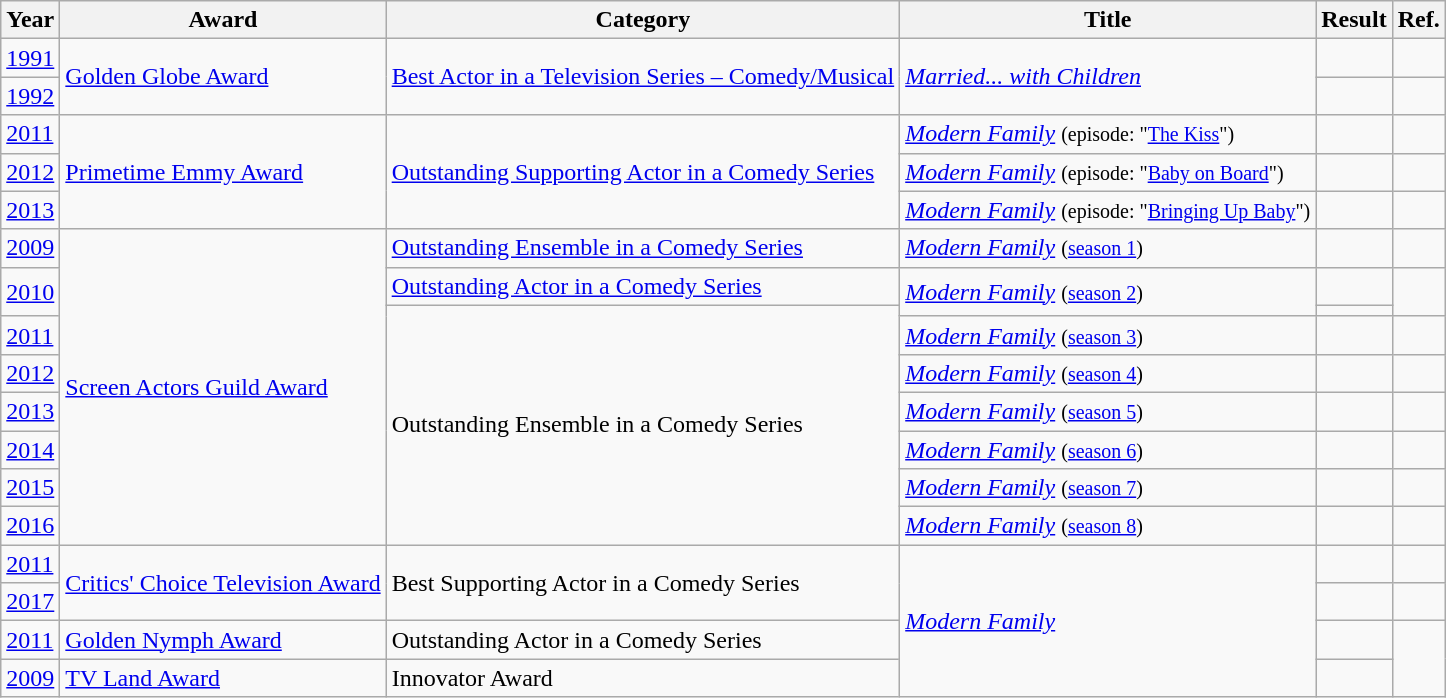<table class="wikitable sortable">
<tr>
<th>Year</th>
<th>Award</th>
<th>Category</th>
<th>Title</th>
<th>Result</th>
<th class=unsortable>Ref.</th>
</tr>
<tr>
<td><a href='#'>1991</a></td>
<td rowspan=2><a href='#'>Golden Globe Award</a></td>
<td rowspan="2"><a href='#'>Best Actor in a Television Series – Comedy/Musical</a></td>
<td rowspan="2"><em><a href='#'>Married... with Children</a></em></td>
<td></td>
<td></td>
</tr>
<tr>
<td><a href='#'>1992</a></td>
<td></td>
<td></td>
</tr>
<tr>
<td><a href='#'>2011</a></td>
<td rowspan=3><a href='#'>Primetime Emmy Award</a></td>
<td rowspan="3"><a href='#'>Outstanding Supporting Actor in a Comedy Series</a></td>
<td><em><a href='#'>Modern Family</a></em> <small>(episode: "<a href='#'>The Kiss</a>") </small></td>
<td></td>
<td></td>
</tr>
<tr>
<td><a href='#'>2012</a></td>
<td><em><a href='#'>Modern Family</a></em> <small>(episode: "<a href='#'>Baby on Board</a>") </small></td>
<td></td>
<td></td>
</tr>
<tr>
<td><a href='#'>2013</a></td>
<td><em><a href='#'>Modern Family</a></em> <small>(episode: "<a href='#'>Bringing Up Baby</a>") </small></td>
<td></td>
<td></td>
</tr>
<tr>
<td><a href='#'>2009</a></td>
<td rowspan=9><a href='#'>Screen Actors Guild Award</a></td>
<td><a href='#'>Outstanding Ensemble in a Comedy Series</a></td>
<td><em><a href='#'>Modern Family</a></em> <small>(<a href='#'>season 1</a>) </small></td>
<td></td>
<td></td>
</tr>
<tr>
<td rowspan=2><a href='#'>2010</a></td>
<td><a href='#'>Outstanding Actor in a Comedy Series</a></td>
<td rowspan=2><em><a href='#'>Modern Family</a></em> <small>(<a href='#'>season 2</a>) </small></td>
<td></td>
<td rowspan=2></td>
</tr>
<tr>
<td rowspan="7">Outstanding Ensemble in a Comedy Series</td>
<td></td>
</tr>
<tr>
<td><a href='#'>2011</a></td>
<td><em><a href='#'>Modern Family</a></em> <small>(<a href='#'>season 3</a>) </small></td>
<td></td>
<td></td>
</tr>
<tr>
<td><a href='#'>2012</a></td>
<td><em><a href='#'>Modern Family</a></em> <small>(<a href='#'>season 4</a>) </small></td>
<td></td>
<td></td>
</tr>
<tr>
<td><a href='#'>2013</a></td>
<td><em><a href='#'>Modern Family</a></em> <small>(<a href='#'>season 5</a>) </small></td>
<td></td>
<td></td>
</tr>
<tr>
<td><a href='#'>2014</a></td>
<td><em><a href='#'>Modern Family</a></em> <small>(<a href='#'>season 6</a>) </small></td>
<td></td>
<td></td>
</tr>
<tr>
<td><a href='#'>2015</a></td>
<td><em><a href='#'>Modern Family</a></em> <small>(<a href='#'>season 7</a>) </small></td>
<td></td>
<td></td>
</tr>
<tr>
<td><a href='#'>2016</a></td>
<td><em><a href='#'>Modern Family</a></em> <small>(<a href='#'>season 8</a>) </small></td>
<td></td>
<td></td>
</tr>
<tr>
<td><a href='#'>2011</a></td>
<td rowspan=2><a href='#'>Critics' Choice Television Award</a></td>
<td rowspan="2">Best Supporting Actor in a Comedy Series</td>
<td rowspan=4><em><a href='#'>Modern Family</a></em></td>
<td></td>
<td></td>
</tr>
<tr>
<td><a href='#'>2017</a></td>
<td></td>
<td></td>
</tr>
<tr>
<td><a href='#'>2011</a></td>
<td><a href='#'>Golden Nymph Award</a></td>
<td>Outstanding Actor in a Comedy Series</td>
<td></td>
<td rowspan=2></td>
</tr>
<tr>
<td><a href='#'>2009</a></td>
<td><a href='#'>TV Land Award</a></td>
<td>Innovator Award</td>
<td></td>
</tr>
</table>
